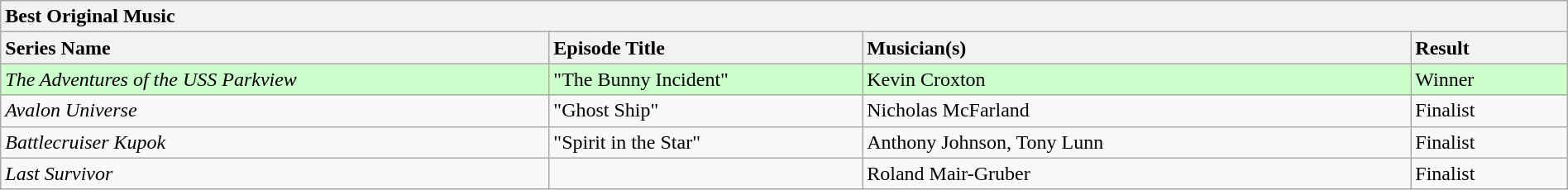<table class="wikitable" width=100%>
<tr>
<th colspan="4" ! style="text-align:left;">Best Original Music</th>
</tr>
<tr>
<th style="text-align:left; width: 35%;"><strong>Series Name</strong></th>
<th style="text-align:left; width: 20%;"><strong>Episode Title</strong></th>
<th style="text-align:left; width: 35%;"><strong>Musician(s)</strong></th>
<th style="text-align:left; width: 10%;"><strong>Result</strong></th>
</tr>
<tr style="background-color:#ccffcc;">
<td><em>The Adventures of the USS Parkview</em></td>
<td>"The Bunny Incident"</td>
<td>Kevin Croxton</td>
<td>Winner</td>
</tr>
<tr>
<td><em>Avalon Universe</em></td>
<td>"Ghost Ship"</td>
<td>Nicholas McFarland</td>
<td>Finalist</td>
</tr>
<tr>
<td><em>Battlecruiser Kupok</em></td>
<td>"Spirit in the Star"</td>
<td>Anthony Johnson, Tony Lunn</td>
<td>Finalist</td>
</tr>
<tr>
<td><em>Last Survivor</em></td>
<td></td>
<td>Roland Mair-Gruber</td>
<td>Finalist</td>
</tr>
</table>
